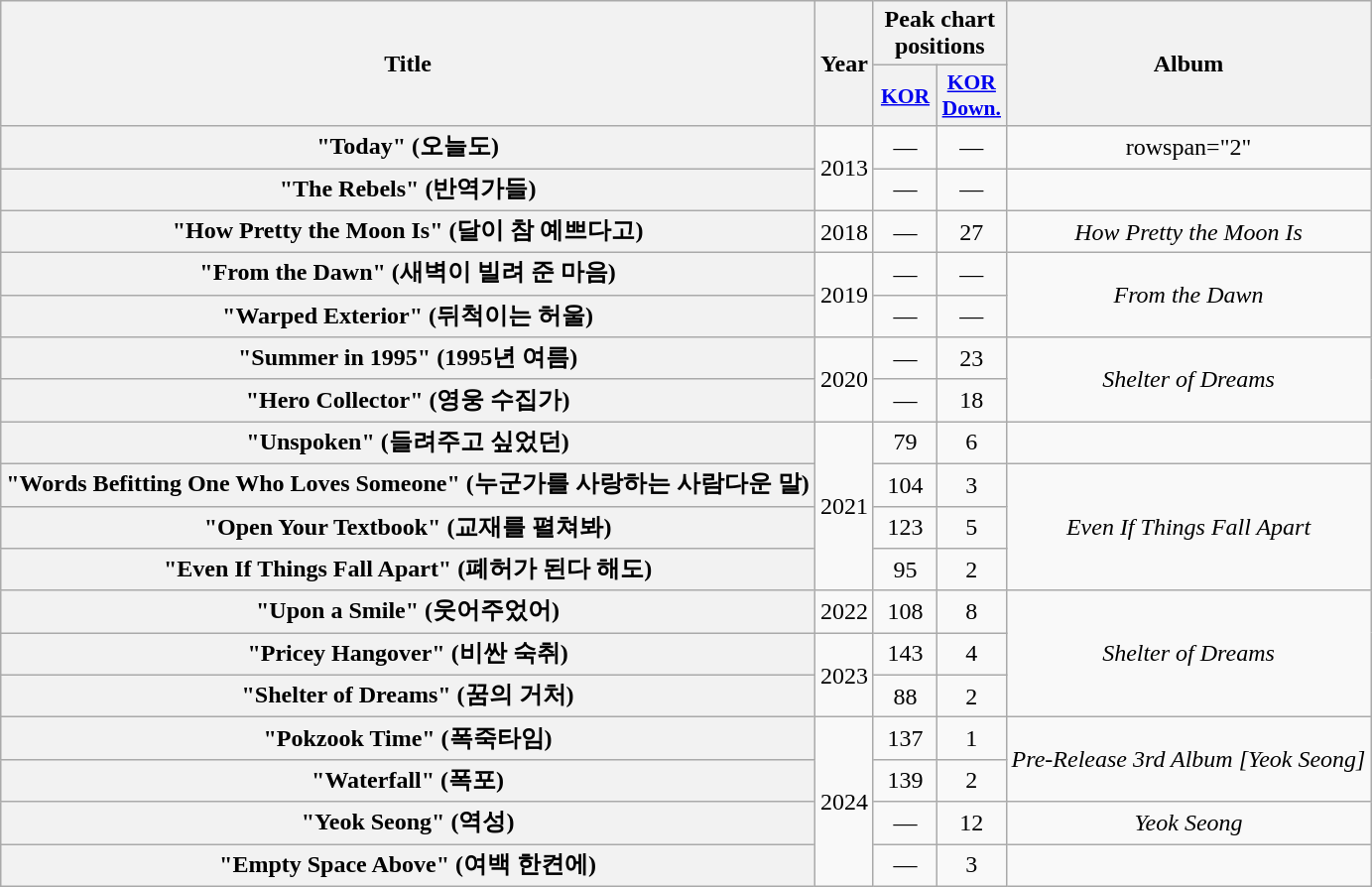<table class="wikitable plainrowheaders" style="text-align:center;">
<tr>
<th rowspan="2" scope="col">Title</th>
<th rowspan="2" scope="col">Year</th>
<th colspan="2" scope="col">Peak chart positions</th>
<th rowspan="2" scope="col">Album</th>
</tr>
<tr>
<th scope="col" style="width:2.5em;font-size:90%;"><a href='#'>KOR</a><br></th>
<th scope="col" style="width:2.5em;font-size:90%;"><a href='#'>KOR<br>Down.</a><br></th>
</tr>
<tr>
<th scope="row">"Today" (오늘도)</th>
<td rowspan="2">2013</td>
<td>—</td>
<td>—</td>
<td>rowspan="2" </td>
</tr>
<tr>
<th scope="row">"The Rebels" (반역가들)</th>
<td>—</td>
<td>—</td>
</tr>
<tr>
<th scope="row">"How Pretty the Moon Is" (달이 참 예쁘다고)</th>
<td>2018</td>
<td>—</td>
<td>27</td>
<td><em>How Pretty the Moon Is</em></td>
</tr>
<tr>
<th scope="row">"From the Dawn" (새벽이 빌려 준 마음)</th>
<td rowspan="2">2019</td>
<td>—</td>
<td>—</td>
<td rowspan="2"><em>From the Dawn</em></td>
</tr>
<tr>
<th scope="row">"Warped Exterior" (뒤척이는 허울)</th>
<td>—</td>
<td>—</td>
</tr>
<tr>
<th scope="row">"Summer in 1995" (1995년 여름)</th>
<td rowspan="2">2020</td>
<td>—</td>
<td>23</td>
<td rowspan="2"><em>Shelter of Dreams</em></td>
</tr>
<tr>
<th scope="row">"Hero Collector" (영웅 수집가)</th>
<td>—</td>
<td>18</td>
</tr>
<tr>
<th scope="row">"Unspoken" (들려주고 싶었던)</th>
<td rowspan="4">2021</td>
<td>79</td>
<td>6</td>
<td></td>
</tr>
<tr>
<th scope="row">"Words Befitting One Who Loves Someone" (누군가를 사랑하는 사람다운 말)</th>
<td>104</td>
<td>3</td>
<td rowspan="3"><em>Even If Things Fall Apart</em></td>
</tr>
<tr>
<th scope="row">"Open Your Textbook" (교재를 펼쳐봐)</th>
<td>123</td>
<td>5</td>
</tr>
<tr>
<th scope="row">"Even If Things Fall Apart" (폐허가 된다 해도)</th>
<td>95</td>
<td>2</td>
</tr>
<tr>
<th scope="row">"Upon a Smile" (웃어주었어)</th>
<td>2022</td>
<td>108</td>
<td>8</td>
<td rowspan="3"><em>Shelter of Dreams</em></td>
</tr>
<tr>
<th scope="row">"Pricey Hangover" (비싼 숙취)</th>
<td rowspan="2">2023</td>
<td>143</td>
<td>4</td>
</tr>
<tr>
<th scope="row">"Shelter of Dreams" (꿈의 거처)</th>
<td>88</td>
<td>2</td>
</tr>
<tr>
<th scope="row">"Pokzook Time" (폭죽타임)</th>
<td rowspan="4">2024</td>
<td>137</td>
<td>1</td>
<td rowspan="2"><em>Pre-Release 3rd Album [Yeok Seong]</em></td>
</tr>
<tr>
<th scope="row">"Waterfall" (폭포)</th>
<td>139</td>
<td>2</td>
</tr>
<tr>
<th scope="row">"Yeok Seong" (역성)</th>
<td>—</td>
<td>12</td>
<td><em>Yeok Seong</em></td>
</tr>
<tr>
<th scope="row">"Empty Space Above" (여백 한켠에)</th>
<td>—</td>
<td>3</td>
<td></td>
</tr>
</table>
